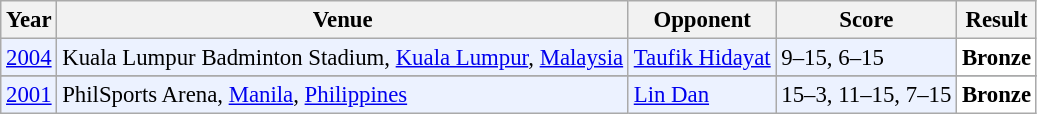<table class="sortable wikitable" style="font-size: 95%;">
<tr>
<th>Year</th>
<th>Venue</th>
<th>Opponent</th>
<th>Score</th>
<th>Result</th>
</tr>
<tr style="background:#ECF2FF">
<td align="center"><a href='#'>2004</a></td>
<td align="left">Kuala Lumpur Badminton Stadium, <a href='#'>Kuala Lumpur</a>, <a href='#'>Malaysia</a></td>
<td align="left"> <a href='#'>Taufik Hidayat</a></td>
<td align="left">9–15, 6–15</td>
<td style="text-align:left; background:white"> <strong>Bronze</strong></td>
</tr>
<tr>
</tr>
<tr style="background:#ECF2FF">
<td align="center"><a href='#'>2001</a></td>
<td align="left">PhilSports Arena, <a href='#'>Manila</a>, <a href='#'>Philippines</a></td>
<td align="left"> <a href='#'>Lin Dan</a></td>
<td align="left">15–3, 11–15, 7–15</td>
<td style="text-align:left; background:white"> <strong>Bronze</strong></td>
</tr>
</table>
